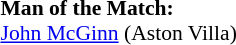<table style="width:100%; font-size:90%;">
<tr>
<td style="width:40%; vertical-align:top;"><br><strong>Man of the Match:</strong>
<br><a href='#'>John McGinn</a> (Aston Villa)</td>
</tr>
</table>
